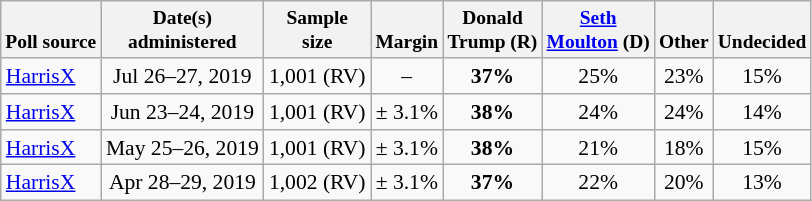<table class="wikitable sortable" style="font-size:90%;text-align:center;">
<tr valign=bottom style="font-size:90%;">
<th>Poll source</th>
<th>Date(s)<br>administered</th>
<th>Sample<br>size</th>
<th>Margin<br></th>
<th>Donald<br>Trump (R)</th>
<th><a href='#'>Seth<br>Moulton</a> (D)</th>
<th>Other</th>
<th>Undecided</th>
</tr>
<tr>
<td style="text-align:left;"><a href='#'>HarrisX</a></td>
<td>Jul 26–27, 2019</td>
<td>1,001 (RV)</td>
<td>–</td>
<td><strong>37%</strong></td>
<td>25%</td>
<td>23%</td>
<td>15%</td>
</tr>
<tr>
<td style="text-align:left;"><a href='#'>HarrisX</a></td>
<td>Jun 23–24, 2019</td>
<td>1,001 (RV)</td>
<td>± 3.1%</td>
<td><strong>38%</strong></td>
<td>24%</td>
<td>24%</td>
<td>14%</td>
</tr>
<tr>
<td style="text-align:left;"><a href='#'>HarrisX</a></td>
<td>May 25–26, 2019</td>
<td>1,001 (RV)</td>
<td>± 3.1%</td>
<td><strong>38%</strong></td>
<td>21%</td>
<td>18%</td>
<td>15%</td>
</tr>
<tr>
<td style="text-align:left;"><a href='#'>HarrisX</a></td>
<td>Apr 28–29, 2019</td>
<td>1,002 (RV)</td>
<td>± 3.1%</td>
<td><strong>37%</strong></td>
<td>22%</td>
<td>20%</td>
<td>13%</td>
</tr>
</table>
